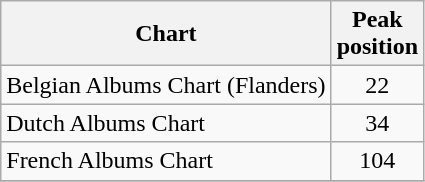<table class="wikitable" border="1">
<tr>
<th>Chart</th>
<th>Peak<br>position</th>
</tr>
<tr>
<td>Belgian Albums Chart (Flanders)</td>
<td align="center">22</td>
</tr>
<tr>
<td>Dutch Albums Chart</td>
<td align="center">34</td>
</tr>
<tr>
<td>French Albums Chart</td>
<td align="center">104</td>
</tr>
<tr>
</tr>
</table>
